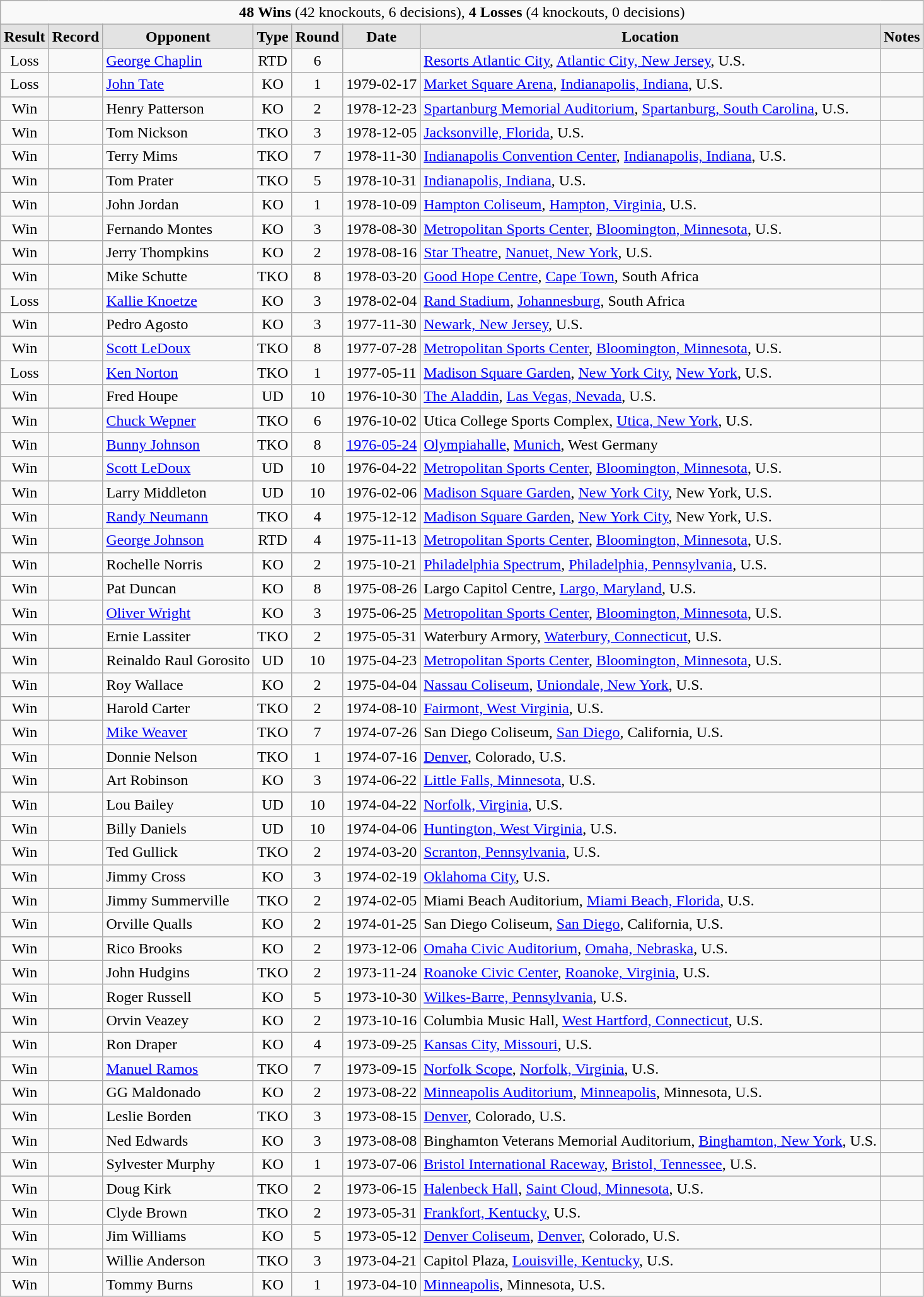<table class="wikitable" style="text-align:center;">
<tr>
<td colspan="8"><strong>48 Wins</strong> (42 knockouts, 6 decisions), <strong>4 Losses</strong> (4 knockouts, 0 decisions)</td>
</tr>
<tr>
<td style="border-style: none none solid solid; background: #e3e3e3"><strong>Result</strong></td>
<td style="border-style: none none solid solid; background: #e3e3e3"><strong>Record</strong></td>
<td style="border-style: none none solid solid; background: #e3e3e3"><strong>Opponent</strong></td>
<td style="border-style: none none solid solid; background: #e3e3e3"><strong>Type</strong></td>
<td style="border-style: none none solid solid; background: #e3e3e3"><strong>Round</strong></td>
<td style="border-style: none none solid solid; background: #e3e3e3"><strong>Date</strong></td>
<td style="border-style: none none solid solid; background: #e3e3e3"><strong>Location</strong></td>
<td style="border-style: none none solid solid; background: #e3e3e3"><strong>Notes</strong></td>
</tr>
<tr align=center>
<td>Loss</td>
<td></td>
<td align=left>  <a href='#'>George Chaplin</a></td>
<td>RTD</td>
<td>6</td>
<td></td>
<td align=left> <a href='#'>Resorts Atlantic City</a>, <a href='#'>Atlantic City, New Jersey</a>, U.S.</td>
<td align=left></td>
</tr>
<tr>
<td>Loss</td>
<td></td>
<td align=left> <a href='#'>John Tate</a></td>
<td>KO</td>
<td>1</td>
<td>1979-02-17</td>
<td align=left> <a href='#'>Market Square Arena</a>, <a href='#'>Indianapolis, Indiana</a>, U.S.</td>
<td align=left></td>
</tr>
<tr>
<td>Win</td>
<td></td>
<td align=left> Henry Patterson</td>
<td>KO</td>
<td>2</td>
<td>1978-12-23</td>
<td align=left> <a href='#'>Spartanburg Memorial Auditorium</a>, <a href='#'>Spartanburg, South Carolina</a>, U.S.</td>
<td align=left></td>
</tr>
<tr>
<td>Win</td>
<td></td>
<td align=left> Tom Nickson</td>
<td>TKO</td>
<td>3</td>
<td>1978-12-05</td>
<td align=left> <a href='#'>Jacksonville, Florida</a>, U.S.</td>
<td align=left></td>
</tr>
<tr>
<td>Win</td>
<td></td>
<td align=left> Terry Mims</td>
<td>TKO</td>
<td>7</td>
<td>1978-11-30</td>
<td align=left> <a href='#'>Indianapolis Convention Center</a>, <a href='#'>Indianapolis, Indiana</a>, U.S.</td>
<td align=left></td>
</tr>
<tr>
<td>Win</td>
<td></td>
<td align=left> Tom Prater</td>
<td>TKO</td>
<td>5</td>
<td>1978-10-31</td>
<td align=left> <a href='#'>Indianapolis, Indiana</a>, U.S.</td>
<td align=left></td>
</tr>
<tr>
<td>Win</td>
<td></td>
<td align=left> John Jordan</td>
<td>KO</td>
<td>1</td>
<td>1978-10-09</td>
<td align=left> <a href='#'>Hampton Coliseum</a>, <a href='#'>Hampton, Virginia</a>, U.S.</td>
<td align=left></td>
</tr>
<tr>
<td>Win</td>
<td></td>
<td align=left> Fernando Montes</td>
<td>KO</td>
<td>3</td>
<td>1978-08-30</td>
<td align=left> <a href='#'>Metropolitan Sports Center</a>, <a href='#'>Bloomington, Minnesota</a>, U.S.</td>
<td align=left></td>
</tr>
<tr>
<td>Win</td>
<td></td>
<td align=left> Jerry Thompkins</td>
<td>KO</td>
<td>2</td>
<td>1978-08-16</td>
<td align=left> <a href='#'>Star Theatre</a>, <a href='#'>Nanuet, New York</a>, U.S.</td>
<td align=left></td>
</tr>
<tr>
<td>Win</td>
<td></td>
<td align=left> Mike Schutte</td>
<td>TKO</td>
<td>8</td>
<td>1978-03-20</td>
<td align=left> <a href='#'>Good Hope Centre</a>, <a href='#'>Cape Town</a>, South Africa</td>
<td align=left></td>
</tr>
<tr>
<td>Loss</td>
<td></td>
<td align=left> <a href='#'>Kallie Knoetze</a></td>
<td>KO</td>
<td>3</td>
<td>1978-02-04</td>
<td align=left> <a href='#'>Rand Stadium</a>, <a href='#'>Johannesburg</a>, South Africa</td>
<td align=left></td>
</tr>
<tr>
<td>Win</td>
<td></td>
<td align=left> Pedro Agosto</td>
<td>KO</td>
<td>3</td>
<td>1977-11-30</td>
<td align=left> <a href='#'>Newark, New Jersey</a>, U.S.</td>
<td align=left></td>
</tr>
<tr>
<td>Win</td>
<td></td>
<td align=left> <a href='#'>Scott LeDoux</a></td>
<td>TKO</td>
<td>8</td>
<td>1977-07-28</td>
<td align=left> <a href='#'>Metropolitan Sports Center</a>, <a href='#'>Bloomington, Minnesota</a>, U.S.</td>
<td align=left></td>
</tr>
<tr>
<td>Loss</td>
<td></td>
<td align=left> <a href='#'>Ken Norton</a></td>
<td>TKO</td>
<td>1</td>
<td>1977-05-11</td>
<td align=left> <a href='#'>Madison Square Garden</a>, <a href='#'>New York City</a>, <a href='#'>New York</a>, U.S.</td>
<td align=left></td>
</tr>
<tr>
<td>Win</td>
<td></td>
<td align=left> Fred Houpe</td>
<td>UD</td>
<td>10</td>
<td>1976-10-30</td>
<td align=left> <a href='#'>The Aladdin</a>, <a href='#'>Las Vegas, Nevada</a>, U.S.</td>
<td align=left></td>
</tr>
<tr>
<td>Win</td>
<td></td>
<td align=left> <a href='#'>Chuck Wepner</a></td>
<td>TKO</td>
<td>6</td>
<td>1976-10-02</td>
<td align=left> Utica College Sports Complex, <a href='#'>Utica, New York</a>, U.S.</td>
<td align=left></td>
</tr>
<tr>
<td>Win</td>
<td></td>
<td align=left> <a href='#'>Bunny Johnson</a></td>
<td>TKO</td>
<td>8</td>
<td><a href='#'>1976-05-24</a></td>
<td align=left> <a href='#'>Olympiahalle</a>, <a href='#'>Munich</a>, West Germany</td>
<td align=left></td>
</tr>
<tr>
<td>Win</td>
<td></td>
<td align=left> <a href='#'>Scott LeDoux</a></td>
<td>UD</td>
<td>10</td>
<td>1976-04-22</td>
<td align=left> <a href='#'>Metropolitan Sports Center</a>, <a href='#'>Bloomington, Minnesota</a>, U.S.</td>
<td align=left></td>
</tr>
<tr>
<td>Win</td>
<td></td>
<td align=left> Larry Middleton</td>
<td>UD</td>
<td>10</td>
<td>1976-02-06</td>
<td align=left> <a href='#'>Madison Square Garden</a>, <a href='#'>New York City</a>, New York, U.S.</td>
<td align=left></td>
</tr>
<tr>
<td>Win</td>
<td></td>
<td align=left> <a href='#'>Randy Neumann</a></td>
<td>TKO</td>
<td>4</td>
<td>1975-12-12</td>
<td align=left> <a href='#'>Madison Square Garden</a>, <a href='#'>New York City</a>, New York, U.S.</td>
<td align=left></td>
</tr>
<tr>
<td>Win</td>
<td></td>
<td align=left> <a href='#'>George Johnson</a></td>
<td>RTD</td>
<td>4</td>
<td>1975-11-13</td>
<td align=left> <a href='#'>Metropolitan Sports Center</a>, <a href='#'>Bloomington, Minnesota</a>, U.S.</td>
<td align=left></td>
</tr>
<tr>
<td>Win</td>
<td></td>
<td align=left> Rochelle Norris</td>
<td>KO</td>
<td>2</td>
<td>1975-10-21</td>
<td align=left> <a href='#'>Philadelphia Spectrum</a>, <a href='#'>Philadelphia, Pennsylvania</a>, U.S.</td>
<td align=left></td>
</tr>
<tr>
<td>Win</td>
<td></td>
<td align=left> Pat Duncan</td>
<td>KO</td>
<td>8</td>
<td>1975-08-26</td>
<td align=left> Largo Capitol Centre, <a href='#'>Largo, Maryland</a>, U.S.</td>
<td align=left></td>
</tr>
<tr>
<td>Win</td>
<td></td>
<td align=left> <a href='#'>Oliver Wright</a></td>
<td>KO</td>
<td>3</td>
<td>1975-06-25</td>
<td align=left> <a href='#'>Metropolitan Sports Center</a>, <a href='#'>Bloomington, Minnesota</a>, U.S.</td>
<td align=left></td>
</tr>
<tr>
<td>Win</td>
<td></td>
<td align=left> Ernie Lassiter</td>
<td>TKO</td>
<td>2</td>
<td>1975-05-31</td>
<td align=left> Waterbury Armory, <a href='#'>Waterbury, Connecticut</a>, U.S.</td>
<td align=left></td>
</tr>
<tr>
<td>Win</td>
<td></td>
<td align=left> Reinaldo Raul Gorosito</td>
<td>UD</td>
<td>10</td>
<td>1975-04-23</td>
<td align=left> <a href='#'>Metropolitan Sports Center</a>, <a href='#'>Bloomington, Minnesota</a>, U.S.</td>
<td align=left></td>
</tr>
<tr>
<td>Win</td>
<td></td>
<td align=left> Roy Wallace</td>
<td>KO</td>
<td>2</td>
<td>1975-04-04</td>
<td align=left> <a href='#'>Nassau Coliseum</a>, <a href='#'>Uniondale, New York</a>, U.S.</td>
<td align=left></td>
</tr>
<tr>
<td>Win</td>
<td></td>
<td align=left> Harold Carter</td>
<td>TKO</td>
<td>2</td>
<td>1974-08-10</td>
<td align=left> <a href='#'>Fairmont, West Virginia</a>, U.S.</td>
<td align=left></td>
</tr>
<tr>
<td>Win</td>
<td></td>
<td align=left> <a href='#'>Mike Weaver</a></td>
<td>TKO</td>
<td>7</td>
<td>1974-07-26</td>
<td align=left> San Diego Coliseum, <a href='#'>San Diego</a>, California, U.S.</td>
<td align=left></td>
</tr>
<tr>
<td>Win</td>
<td></td>
<td align=left> Donnie Nelson</td>
<td>TKO</td>
<td>1</td>
<td>1974-07-16</td>
<td align=left> <a href='#'>Denver</a>, Colorado, U.S.</td>
<td align=left></td>
</tr>
<tr>
<td>Win</td>
<td></td>
<td align=left> Art Robinson</td>
<td>KO</td>
<td>3</td>
<td>1974-06-22</td>
<td align=left> <a href='#'>Little Falls, Minnesota</a>, U.S.</td>
<td align=left></td>
</tr>
<tr>
<td>Win</td>
<td></td>
<td align=left> Lou Bailey</td>
<td>UD</td>
<td>10</td>
<td>1974-04-22</td>
<td align=left> <a href='#'>Norfolk, Virginia</a>, U.S.</td>
<td align=left></td>
</tr>
<tr>
<td>Win</td>
<td></td>
<td align=left> Billy Daniels</td>
<td>UD</td>
<td>10</td>
<td>1974-04-06</td>
<td align=left> <a href='#'>Huntington, West Virginia</a>, U.S.</td>
<td align=left></td>
</tr>
<tr>
<td>Win</td>
<td></td>
<td align=left> Ted Gullick</td>
<td>TKO</td>
<td>2</td>
<td>1974-03-20</td>
<td align=left> <a href='#'>Scranton, Pennsylvania</a>, U.S.</td>
<td align=left></td>
</tr>
<tr>
<td>Win</td>
<td></td>
<td align=left> Jimmy Cross</td>
<td>KO</td>
<td>3</td>
<td>1974-02-19</td>
<td align=left> <a href='#'>Oklahoma City</a>, U.S.</td>
<td align=left></td>
</tr>
<tr>
<td>Win</td>
<td></td>
<td align=left> Jimmy Summerville</td>
<td>TKO</td>
<td>2</td>
<td>1974-02-05</td>
<td align=left> Miami Beach Auditorium, <a href='#'>Miami Beach, Florida</a>, U.S.</td>
<td align=left></td>
</tr>
<tr>
<td>Win</td>
<td></td>
<td align=left> Orville Qualls</td>
<td>KO</td>
<td>2</td>
<td>1974-01-25</td>
<td align=left> San Diego Coliseum, <a href='#'>San Diego</a>, California, U.S.</td>
<td align=left></td>
</tr>
<tr>
<td>Win</td>
<td></td>
<td align=left> Rico Brooks</td>
<td>KO</td>
<td>2</td>
<td>1973-12-06</td>
<td align=left> <a href='#'>Omaha Civic Auditorium</a>, <a href='#'>Omaha, Nebraska</a>, U.S.</td>
<td align=left></td>
</tr>
<tr>
<td>Win</td>
<td></td>
<td align=left> John Hudgins</td>
<td>TKO</td>
<td>2</td>
<td>1973-11-24</td>
<td align=left> <a href='#'>Roanoke Civic Center</a>, <a href='#'>Roanoke, Virginia</a>, U.S.</td>
<td align=left></td>
</tr>
<tr>
<td>Win</td>
<td></td>
<td align=left> Roger Russell</td>
<td>KO</td>
<td>5</td>
<td>1973-10-30</td>
<td align=left> <a href='#'>Wilkes-Barre, Pennsylvania</a>, U.S.</td>
<td align=left></td>
</tr>
<tr>
<td>Win</td>
<td></td>
<td align=left> Orvin Veazey</td>
<td>KO</td>
<td>2</td>
<td>1973-10-16</td>
<td align=left> Columbia Music Hall, <a href='#'>West Hartford, Connecticut</a>, U.S.</td>
<td align=left></td>
</tr>
<tr>
<td>Win</td>
<td></td>
<td align=left> Ron Draper</td>
<td>KO</td>
<td>4</td>
<td>1973-09-25</td>
<td align=left> <a href='#'>Kansas City, Missouri</a>, U.S.</td>
<td align=left></td>
</tr>
<tr>
<td>Win</td>
<td></td>
<td align=left> <a href='#'>Manuel Ramos</a></td>
<td>TKO</td>
<td>7</td>
<td>1973-09-15</td>
<td align=left> <a href='#'>Norfolk Scope</a>, <a href='#'>Norfolk, Virginia</a>, U.S.</td>
<td align=left></td>
</tr>
<tr>
<td>Win</td>
<td></td>
<td align=left> GG Maldonado</td>
<td>KO</td>
<td>2</td>
<td>1973-08-22</td>
<td align=left> <a href='#'>Minneapolis Auditorium</a>, <a href='#'>Minneapolis</a>, Minnesota, U.S.</td>
<td align=left></td>
</tr>
<tr>
<td>Win</td>
<td></td>
<td align=left> Leslie Borden</td>
<td>TKO</td>
<td>3</td>
<td>1973-08-15</td>
<td align=left> <a href='#'>Denver</a>, Colorado, U.S.</td>
<td align=left></td>
</tr>
<tr>
<td>Win</td>
<td></td>
<td align=left> Ned Edwards</td>
<td>KO</td>
<td>3</td>
<td>1973-08-08</td>
<td align=left> Binghamton Veterans Memorial Auditorium, <a href='#'>Binghamton, New York</a>, U.S.</td>
<td align=left></td>
</tr>
<tr>
<td>Win</td>
<td></td>
<td align=left> Sylvester Murphy</td>
<td>KO</td>
<td>1</td>
<td>1973-07-06</td>
<td align=left> <a href='#'>Bristol International Raceway</a>, <a href='#'>Bristol, Tennessee</a>, U.S.</td>
<td align=left></td>
</tr>
<tr>
<td>Win</td>
<td></td>
<td align=left> Doug Kirk</td>
<td>TKO</td>
<td>2</td>
<td>1973-06-15</td>
<td align=left> <a href='#'>Halenbeck Hall</a>, <a href='#'>Saint Cloud, Minnesota</a>, U.S.</td>
<td align=left></td>
</tr>
<tr>
<td>Win</td>
<td></td>
<td align=left> Clyde Brown</td>
<td>TKO</td>
<td>2</td>
<td>1973-05-31</td>
<td align=left> <a href='#'>Frankfort, Kentucky</a>, U.S.</td>
<td align=left></td>
</tr>
<tr>
<td>Win</td>
<td></td>
<td align=left>Jim Williams</td>
<td>KO</td>
<td>5</td>
<td>1973-05-12</td>
<td align=left> <a href='#'>Denver Coliseum</a>, <a href='#'>Denver</a>, Colorado, U.S.</td>
<td align=left></td>
</tr>
<tr>
<td>Win</td>
<td></td>
<td align=left> Willie Anderson</td>
<td>TKO</td>
<td>3</td>
<td>1973-04-21</td>
<td align=left> Capitol Plaza, <a href='#'>Louisville, Kentucky</a>, U.S.</td>
<td align=left></td>
</tr>
<tr>
<td>Win</td>
<td></td>
<td align=left> Tommy Burns</td>
<td>KO</td>
<td>1</td>
<td>1973-04-10</td>
<td align=left> <a href='#'>Minneapolis</a>, Minnesota, U.S.</td>
<td align=left></td>
</tr>
</table>
